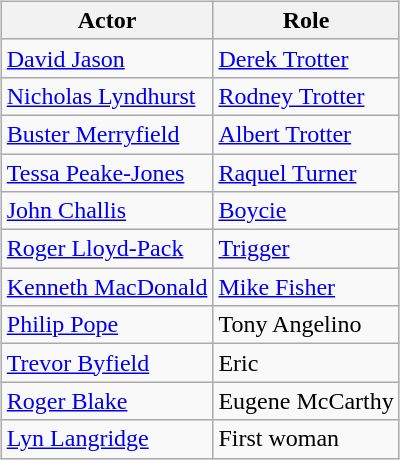<table>
<tr>
<td valign="top"><br><table class="wikitable">
<tr>
<th>Actor</th>
<th>Role</th>
</tr>
<tr>
<td><a href='#'>David Jason</a></td>
<td><a href='#'>Derek Trotter</a></td>
</tr>
<tr>
<td><a href='#'>Nicholas Lyndhurst</a></td>
<td><a href='#'>Rodney Trotter</a></td>
</tr>
<tr>
<td><a href='#'>Buster Merryfield</a></td>
<td><a href='#'>Albert Trotter</a></td>
</tr>
<tr>
<td><a href='#'>Tessa Peake-Jones</a></td>
<td><a href='#'>Raquel Turner</a></td>
</tr>
<tr>
<td><a href='#'>John Challis</a></td>
<td><a href='#'>Boycie</a></td>
</tr>
<tr>
<td><a href='#'>Roger Lloyd-Pack</a></td>
<td><a href='#'>Trigger</a></td>
</tr>
<tr>
<td><a href='#'>Kenneth MacDonald</a></td>
<td><a href='#'>Mike Fisher</a></td>
</tr>
<tr>
<td><a href='#'>Philip Pope</a></td>
<td>Tony Angelino</td>
</tr>
<tr>
<td><a href='#'>Trevor Byfield</a></td>
<td>Eric</td>
</tr>
<tr>
<td><a href='#'>Roger Blake</a></td>
<td>Eugene McCarthy</td>
</tr>
<tr>
<td><a href='#'>Lyn Langridge</a></td>
<td>First woman</td>
</tr>
</table>
</td>
</tr>
</table>
